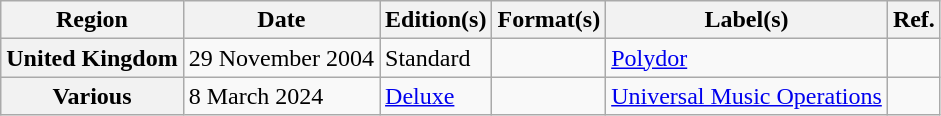<table class="wikitable plainrowheaders">
<tr>
<th>Region</th>
<th>Date</th>
<th>Edition(s)</th>
<th>Format(s)</th>
<th>Label(s)</th>
<th>Ref.</th>
</tr>
<tr>
<th scope="row">United Kingdom</th>
<td>29 November 2004</td>
<td>Standard</td>
<td></td>
<td><a href='#'>Polydor</a></td>
<td align="center"></td>
</tr>
<tr>
<th scope="row">Various</th>
<td>8 March 2024</td>
<td><a href='#'>Deluxe</a></td>
<td></td>
<td><a href='#'>Universal Music Operations</a></td>
<td align="center"></td>
</tr>
</table>
